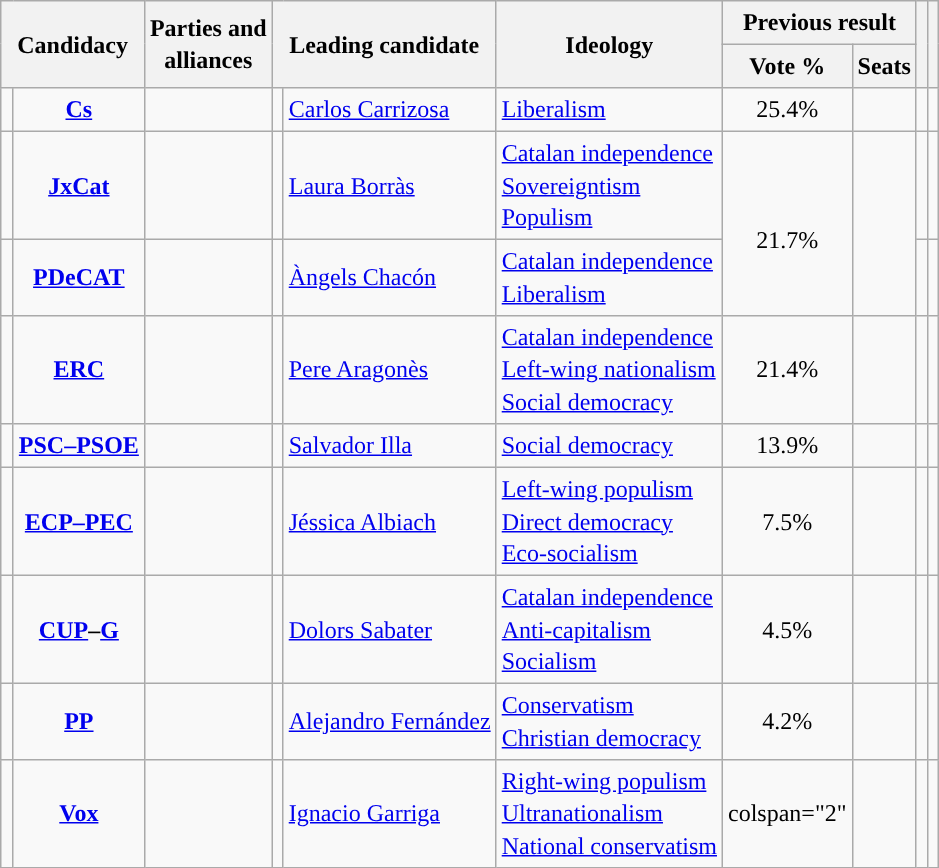<table class="wikitable" style="line-height:1.35em; text-align:left;">
<tr>
<th colspan="2" rowspan="2">Candidacy</th>
<th rowspan="2">Parties and<br>alliances</th>
<th colspan="2" rowspan="2">Leading candidate</th>
<th rowspan="2">Ideology</th>
<th colspan="2">Previous result</th>
<th rowspan="2"></th>
<th rowspan="2"></th>
</tr>
<tr>
<th>Vote %</th>
<th>Seats</th>
</tr>
<tr>
<td width="1" style="color:inherit;background:"></td>
<td align="center"><strong><a href='#'>Cs</a></strong></td>
<td></td>
<td></td>
<td><a href='#'>Carlos Carrizosa</a></td>
<td><a href='#'>Liberalism</a></td>
<td align="center">25.4%</td>
<td></td>
<td></td>
<td></td>
</tr>
<tr>
<td style="color:inherit;background:"></td>
<td align="center"><strong><a href='#'>JxCat</a></strong></td>
<td></td>
<td></td>
<td><a href='#'>Laura Borràs</a></td>
<td><a href='#'>Catalan independence</a><br><a href='#'>Sovereigntism</a><br><a href='#'>Populism</a></td>
<td rowspan="2" align="center"><br>21.7%<br></td>
<td rowspan="2"></td>
<td></td>
<td><br><br><br></td>
</tr>
<tr>
<td style="color:inherit;background:"></td>
<td align="center"><strong><a href='#'>PDeCAT</a></strong></td>
<td></td>
<td></td>
<td><a href='#'>Àngels Chacón</a></td>
<td><a href='#'>Catalan independence</a><br><a href='#'>Liberalism</a></td>
<td></td>
<td><br><br></td>
</tr>
<tr>
<td style="color:inherit;background:"></td>
<td align="center"><strong><a href='#'>ERC</a></strong></td>
<td></td>
<td></td>
<td><a href='#'>Pere Aragonès</a></td>
<td><a href='#'>Catalan independence</a><br><a href='#'>Left-wing nationalism</a><br><a href='#'>Social democracy</a></td>
<td align="center">21.4%</td>
<td></td>
<td></td>
<td><br></td>
</tr>
<tr>
<td style="color:inherit;background:"></td>
<td align="center"><strong><a href='#'>PSC–PSOE</a></strong></td>
<td></td>
<td></td>
<td><a href='#'>Salvador Illa</a></td>
<td><a href='#'>Social democracy</a></td>
<td align="center">13.9%</td>
<td></td>
<td></td>
<td><br></td>
</tr>
<tr>
<td style="color:inherit;background:"></td>
<td align="center"><strong><a href='#'>ECP–PEC</a></strong></td>
<td></td>
<td></td>
<td><a href='#'>Jéssica Albiach</a></td>
<td><a href='#'>Left-wing populism</a><br><a href='#'>Direct democracy</a><br><a href='#'>Eco-socialism</a></td>
<td align="center">7.5%</td>
<td></td>
<td></td>
<td><br><br></td>
</tr>
<tr>
<td style="color:inherit;background:"></td>
<td align="center"><strong><a href='#'>CUP</a>–<a href='#'>G</a></strong></td>
<td></td>
<td></td>
<td><a href='#'>Dolors Sabater</a></td>
<td><a href='#'>Catalan independence</a><br><a href='#'>Anti-capitalism</a><br><a href='#'>Socialism</a></td>
<td align="center">4.5%</td>
<td></td>
<td></td>
<td><br></td>
</tr>
<tr>
<td style="color:inherit;background:"></td>
<td align="center"><strong><a href='#'>PP</a></strong></td>
<td></td>
<td></td>
<td><a href='#'>Alejandro Fernández</a></td>
<td><a href='#'>Conservatism</a><br><a href='#'>Christian democracy</a></td>
<td align="center">4.2%</td>
<td></td>
<td></td>
<td><br></td>
</tr>
<tr>
<td style="color:inherit;background:"></td>
<td align="center"><strong><a href='#'>Vox</a></strong></td>
<td></td>
<td></td>
<td><a href='#'>Ignacio Garriga</a></td>
<td><a href='#'>Right-wing populism</a><br><a href='#'>Ultranationalism</a><br><a href='#'>National conservatism</a></td>
<td>colspan="2" </td>
<td></td>
<td></td>
</tr>
</table>
